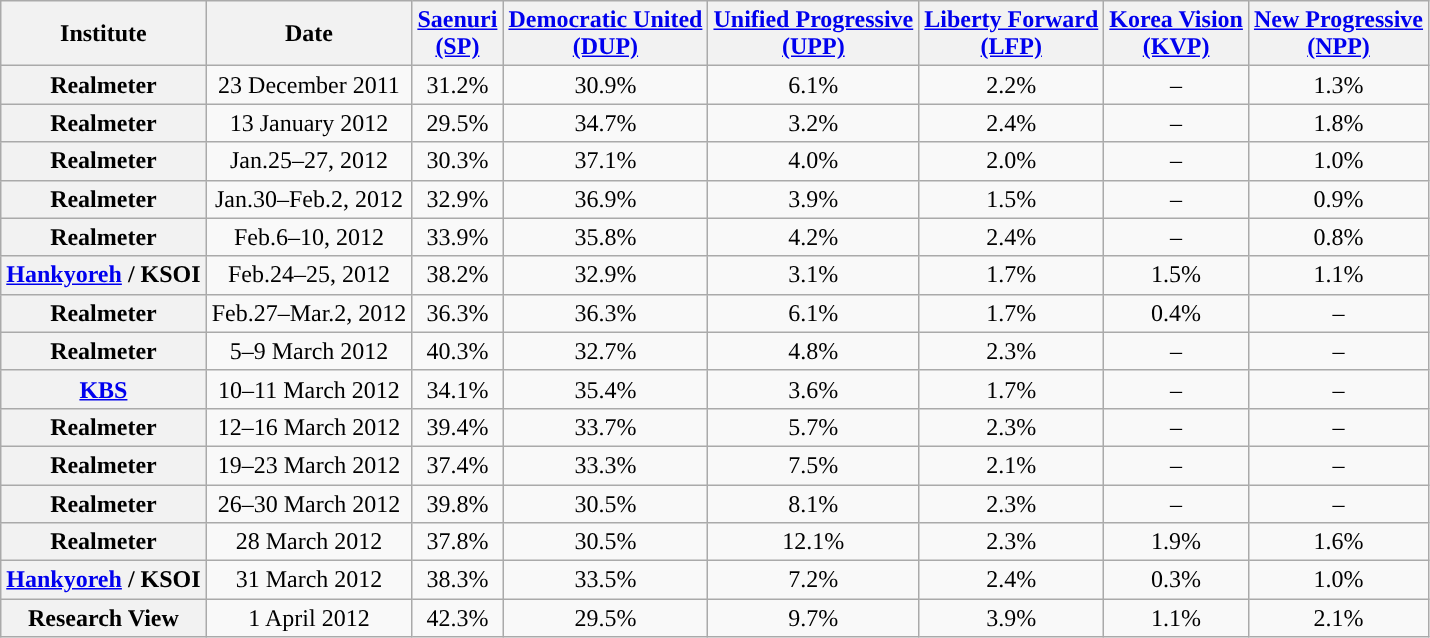<table class="wikitable">
<tr style="text-align:center;">
<th>Institute</th>
<th>Date</th>
<th><a href='#'>Saenuri<br>(SP)</a></th>
<th><a href='#'>Democratic United<br>(DUP)</a></th>
<th><a href='#'>Unified Progressive<br>(UPP)</a></th>
<th><a href='#'>Liberty Forward<br>(LFP)</a></th>
<th><a href='#'>Korea Vision<br>(KVP)</a></th>
<th><a href='#'>New Progressive<br>(NPP)</a></th>
</tr>
<tr style="text-align:center;">
<th>Realmeter</th>
<td>23 December 2011</td>
<td style="background-color:">31.2%</td>
<td>30.9%</td>
<td>6.1%</td>
<td>2.2%</td>
<td>–</td>
<td>1.3%</td>
</tr>
<tr style="text-align:center;">
<th>Realmeter</th>
<td>13 January 2012</td>
<td>29.5%</td>
<td style="background-color:">34.7%</td>
<td>3.2%</td>
<td>2.4%</td>
<td>–</td>
<td>1.8%</td>
</tr>
<tr style="text-align:center;">
<th>Realmeter</th>
<td>Jan.25–27, 2012</td>
<td>30.3%</td>
<td style="background-color:">37.1%</td>
<td>4.0%</td>
<td>2.0%</td>
<td>–</td>
<td>1.0%</td>
</tr>
<tr style="text-align:center;">
<th>Realmeter</th>
<td>Jan.30–Feb.2, 2012</td>
<td>32.9%</td>
<td style="background-color:">36.9%</td>
<td>3.9%</td>
<td>1.5%</td>
<td>–</td>
<td>0.9%</td>
</tr>
<tr style="text-align:center;">
<th>Realmeter</th>
<td>Feb.6–10, 2012</td>
<td>33.9%</td>
<td style="background-color:">35.8%</td>
<td>4.2%</td>
<td>2.4%</td>
<td>–</td>
<td>0.8%</td>
</tr>
<tr style="text-align:center;">
<th><a href='#'>Hankyoreh</a> / KSOI</th>
<td>Feb.24–25, 2012</td>
<td style="background-color:">38.2%</td>
<td>32.9%</td>
<td>3.1%</td>
<td>1.7%</td>
<td>1.5%</td>
<td>1.1%</td>
</tr>
<tr style="text-align:center;">
<th>Realmeter</th>
<td>Feb.27–Mar.2, 2012</td>
<td style="background-color:">36.3%</td>
<td style="background-color:">36.3%</td>
<td>6.1%</td>
<td>1.7%</td>
<td>0.4%</td>
<td>–</td>
</tr>
<tr style="text-align:center;">
<th>Realmeter</th>
<td>5–9 March 2012</td>
<td style="background-color:">40.3%</td>
<td>32.7%</td>
<td>4.8%</td>
<td>2.3%</td>
<td>–</td>
<td>–</td>
</tr>
<tr style="text-align:center;">
<th><a href='#'>KBS</a></th>
<td>10–11 March 2012</td>
<td>34.1%</td>
<td style="background-color:">35.4%</td>
<td>3.6%</td>
<td>1.7%</td>
<td>–</td>
<td>–</td>
</tr>
<tr style="text-align:center;">
<th>Realmeter</th>
<td>12–16 March 2012</td>
<td style="background-color:">39.4%</td>
<td>33.7%</td>
<td>5.7%</td>
<td>2.3%</td>
<td>–</td>
<td>–</td>
</tr>
<tr style="text-align:center;">
<th>Realmeter</th>
<td>19–23 March 2012</td>
<td style="background-color:">37.4%</td>
<td>33.3%</td>
<td>7.5%</td>
<td>2.1%</td>
<td>–</td>
<td>–</td>
</tr>
<tr style="text-align:center;">
<th>Realmeter</th>
<td>26–30 March 2012</td>
<td style="background-color:">39.8%</td>
<td>30.5%</td>
<td>8.1%</td>
<td>2.3%</td>
<td>–</td>
<td>–</td>
</tr>
<tr style="text-align:center;">
<th>Realmeter</th>
<td>28 March 2012</td>
<td style="background-color:">37.8%</td>
<td>30.5%</td>
<td>12.1%</td>
<td>2.3%</td>
<td>1.9%</td>
<td>1.6%</td>
</tr>
<tr style="text-align:center;">
<th><a href='#'>Hankyoreh</a> / KSOI</th>
<td>31 March 2012</td>
<td style="background-color:">38.3%</td>
<td>33.5%</td>
<td>7.2%</td>
<td>2.4%</td>
<td>0.3%</td>
<td>1.0%</td>
</tr>
<tr style="text-align:center;">
<th>Research View</th>
<td>1 April 2012</td>
<td style="background-color:">42.3%</td>
<td>29.5%</td>
<td>9.7%</td>
<td>3.9%</td>
<td>1.1%</td>
<td>2.1%</td>
</tr>
</table>
